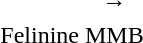<table align="center">
<tr align="center" valign="middle">
<td></td>
<td>→ </td>
</tr>
<tr align="center" valign="middle">
<td>Felinine</td>
<td>MMB</td>
</tr>
</table>
